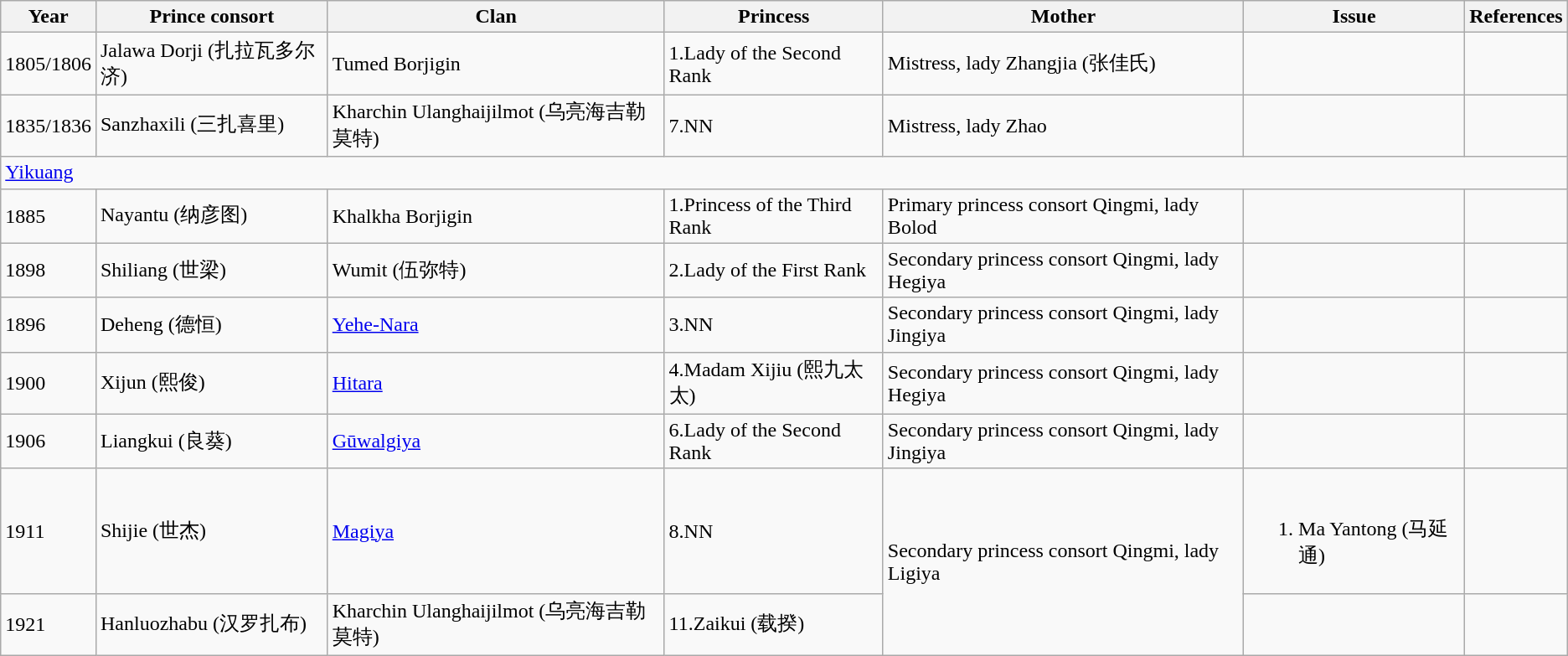<table class="wikitable">
<tr>
<th>Year</th>
<th>Prince consort</th>
<th>Clan</th>
<th>Princess</th>
<th>Mother</th>
<th>Issue</th>
<th>References</th>
</tr>
<tr>
<td>1805/1806</td>
<td>Jalawa Dorji (扎拉瓦多尔济)</td>
<td>Tumed Borjigin</td>
<td>1.Lady of the Second Rank</td>
<td>Mistress, lady Zhangjia (张佳氏)</td>
<td></td>
<td></td>
</tr>
<tr>
<td>1835/1836</td>
<td>Sanzhaxili (三扎喜里)</td>
<td>Kharchin Ulanghaijilmot (乌亮海吉勒莫特)</td>
<td>7.NN</td>
<td>Mistress, lady Zhao</td>
<td></td>
<td></td>
</tr>
<tr>
<td colspan="7"><a href='#'>Yikuang</a></td>
</tr>
<tr>
<td>1885</td>
<td>Nayantu (纳彦图)</td>
<td>Khalkha Borjigin</td>
<td>1.Princess of the Third Rank</td>
<td>Primary princess consort Qingmi, lady Bolod</td>
<td></td>
<td></td>
</tr>
<tr>
<td>1898</td>
<td>Shiliang (世梁)</td>
<td>Wumit (伍弥特)</td>
<td>2.Lady of the First Rank</td>
<td>Secondary princess consort Qingmi, lady Hegiya</td>
<td></td>
<td></td>
</tr>
<tr>
<td>1896</td>
<td>Deheng (德恒)</td>
<td><a href='#'>Yehe-Nara</a></td>
<td>3.NN</td>
<td>Secondary princess consort Qingmi, lady Jingiya</td>
<td></td>
<td></td>
</tr>
<tr>
<td>1900</td>
<td>Xijun (熙俊)</td>
<td><a href='#'>Hitara</a></td>
<td>4.Madam Xijiu (熙九太太)</td>
<td>Secondary princess consort Qingmi, lady Hegiya</td>
<td></td>
<td></td>
</tr>
<tr>
<td>1906</td>
<td>Liangkui (良葵)</td>
<td><a href='#'>Gūwalgiya</a></td>
<td>6.Lady of the Second Rank</td>
<td>Secondary princess consort Qingmi, lady Jingiya</td>
<td></td>
<td></td>
</tr>
<tr>
<td>1911</td>
<td>Shijie (世杰)</td>
<td><a href='#'>Magiya</a></td>
<td>8.NN</td>
<td rowspan="2">Secondary princess consort Qingmi, lady Ligiya</td>
<td><br><ol><li>Ma Yantong (马延通)</li></ol></td>
<td></td>
</tr>
<tr>
<td>1921</td>
<td>Hanluozhabu (汉罗扎布)</td>
<td>Kharchin Ulanghaijilmot (乌亮海吉勒莫特)</td>
<td>11.Zaikui  (载揆)</td>
<td></td>
<td></td>
</tr>
</table>
